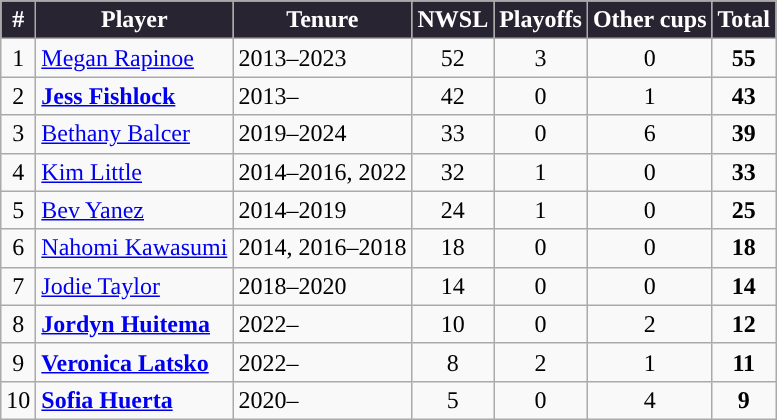<table class="wikitable sortable" style="text-align:center;">
<tr>
<th style="background:#292431; color:#FFFFFF; ">#</th>
<th style="background:#292431; color:#FFFFFF; ">Player</th>
<th style="background:#292431; color:#FFFFFF; ">Tenure</th>
<th style="background:#292431; color:#FFFFFF; ">NWSL</th>
<th style="background:#292431; color:#FFFFFF; ">Playoffs</th>
<th style="background:#292431; color:#FFFFFF; ">Other cups</th>
<th style="background:#292431; color:#FFFFFF; ">Total</th>
</tr>
<tr>
<td>1</td>
<td align="left"> <a href='#'>Megan Rapinoe</a></td>
<td align="left">2013–2023</td>
<td>52</td>
<td>3</td>
<td>0</td>
<td><strong>55</strong></td>
</tr>
<tr>
<td>2</td>
<td align="left"> <strong><a href='#'>Jess Fishlock</a></strong></td>
<td align="left">2013–</td>
<td>42</td>
<td>0</td>
<td>1</td>
<td><strong>43</strong></td>
</tr>
<tr>
<td>3</td>
<td align="left"> <a href='#'>Bethany Balcer</a></td>
<td align="left">2019–2024</td>
<td>33</td>
<td>0</td>
<td>6</td>
<td><strong>39</strong></td>
</tr>
<tr>
<td>4</td>
<td align="left"> <a href='#'>Kim Little</a></td>
<td align="left">2014–2016, 2022</td>
<td>32</td>
<td>1</td>
<td>0</td>
<td><strong>33</strong></td>
</tr>
<tr>
<td>5</td>
<td align="left"> <a href='#'>Bev Yanez</a></td>
<td align="left">2014–2019</td>
<td>24</td>
<td>1</td>
<td>0</td>
<td><strong>25</strong></td>
</tr>
<tr>
<td>6</td>
<td align="left"> <a href='#'>Nahomi Kawasumi</a></td>
<td align="left">2014, 2016–2018</td>
<td>18</td>
<td>0</td>
<td>0</td>
<td><strong>18</strong></td>
</tr>
<tr>
<td>7</td>
<td align="left"> <a href='#'>Jodie Taylor</a></td>
<td align="left">2018–2020</td>
<td>14</td>
<td>0</td>
<td>0</td>
<td><strong>14</strong></td>
</tr>
<tr>
<td>8</td>
<td align="left"> <strong><a href='#'>Jordyn Huitema</a></strong></td>
<td align="left">2022–</td>
<td>10</td>
<td>0</td>
<td>2</td>
<td><strong>12</strong></td>
</tr>
<tr>
<td>9</td>
<td align="left"> <strong><a href='#'>Veronica Latsko</a></strong></td>
<td align="left">2022–</td>
<td>8</td>
<td>2</td>
<td>1</td>
<td><strong>11</strong></td>
</tr>
<tr>
<td>10</td>
<td align="left"> <strong><a href='#'>Sofia Huerta</a></strong></td>
<td align="left">2020–</td>
<td>5</td>
<td>0</td>
<td>4</td>
<td><strong>9</strong></td>
</tr>
</table>
